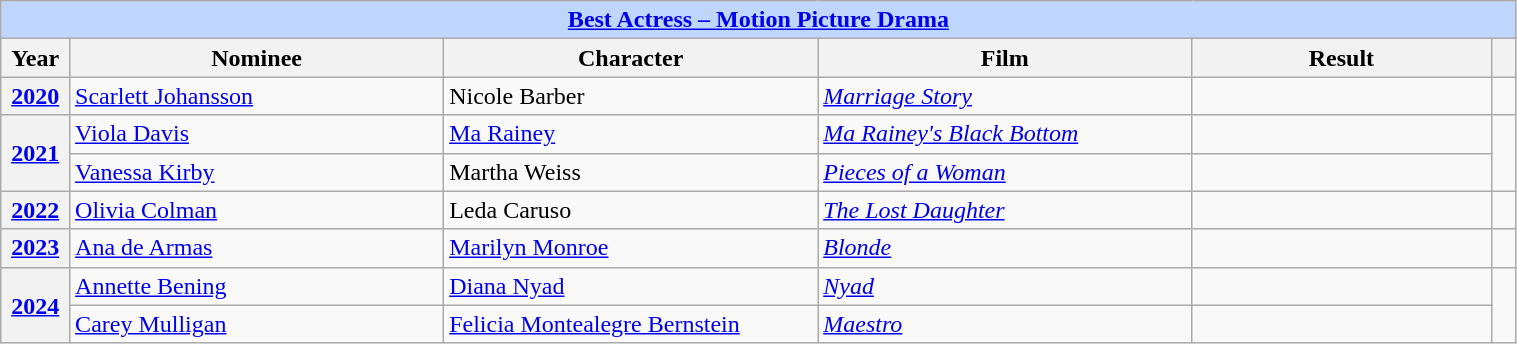<table class="wikitable plainrowheaders" style="width:80%;">
<tr style="background:#bfd7ff;">
<td colspan="6" style="text-align:center;"><strong><a href='#'>Best Actress – Motion Picture Drama</a></strong></td>
</tr>
<tr style="background:#ebf5ff;">
<th style="width:1%;">Year</th>
<th style="width:15%;">Nominee</th>
<th style="width:15%;">Character</th>
<th style="width:15%;">Film</th>
<th style="width:12%;">Result</th>
<th style="width:1%;"></th>
</tr>
<tr>
<th scope=row style="text-align:center;"><a href='#'>2020</a></th>
<td><a href='#'>Scarlett Johansson</a></td>
<td>Nicole Barber</td>
<td><em><a href='#'>Marriage Story</a></em></td>
<td></td>
<td style="text-align:center;"></td>
</tr>
<tr>
<th scope="row" rowspan="2" style="text-align:center;"><a href='#'>2021</a></th>
<td><a href='#'>Viola Davis</a></td>
<td><a href='#'>Ma Rainey</a></td>
<td><em><a href='#'>Ma Rainey's Black Bottom</a></em></td>
<td></td>
<td rowspan="2" style="text-align:center;"></td>
</tr>
<tr>
<td><a href='#'>Vanessa Kirby</a></td>
<td>Martha Weiss</td>
<td><em><a href='#'>Pieces of a Woman</a></em></td>
<td></td>
</tr>
<tr>
<th scope=row style="text-align:center;"><a href='#'>2022</a></th>
<td><a href='#'>Olivia Colman</a></td>
<td>Leda Caruso</td>
<td><em><a href='#'>The Lost Daughter</a></em></td>
<td></td>
<td style="text-align:center;"></td>
</tr>
<tr>
<th scope=row style="text-align:center;"><a href='#'>2023</a></th>
<td><a href='#'>Ana de Armas</a></td>
<td><a href='#'>Marilyn Monroe</a></td>
<td><em><a href='#'>Blonde</a></em></td>
<td></td>
<td></td>
</tr>
<tr>
<th scope="row" rowspan="2" style="text-align:center;"><a href='#'>2024</a></th>
<td><a href='#'>Annette Bening</a></td>
<td><a href='#'>Diana Nyad</a></td>
<td><em><a href='#'>Nyad</a></em></td>
<td></td>
<td rowspan=2></td>
</tr>
<tr>
<td><a href='#'>Carey Mulligan</a></td>
<td><a href='#'>Felicia Montealegre Bernstein</a></td>
<td><em><a href='#'>Maestro</a></em></td>
<td></td>
</tr>
</table>
